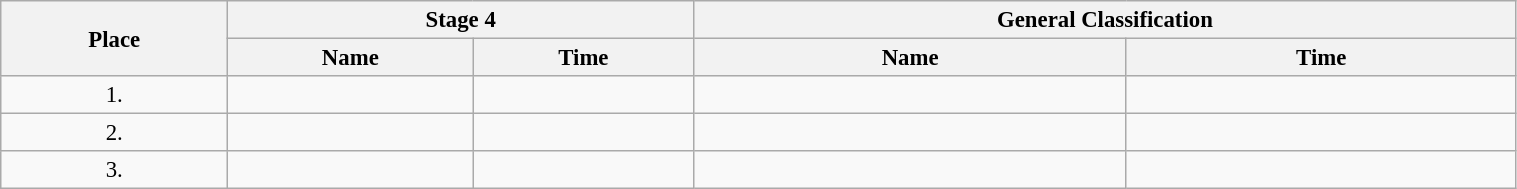<table class="wikitable"  style="font-size:95%; width:80%;">
<tr>
<th rowspan="2">Place</th>
<th colspan="2">Stage 4</th>
<th colspan="2">General Classification</th>
</tr>
<tr>
<th>Name</th>
<th>Time</th>
<th>Name</th>
<th>Time</th>
</tr>
<tr>
<td style="text-align:center;">1.</td>
<td></td>
<td></td>
<td></td>
<td></td>
</tr>
<tr>
<td style="text-align:center;">2.</td>
<td></td>
<td></td>
<td></td>
<td></td>
</tr>
<tr>
<td style="text-align:center;">3.</td>
<td></td>
<td></td>
<td></td>
<td></td>
</tr>
</table>
